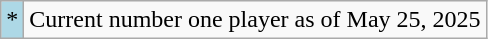<table class="wikitable">
<tr>
<td style="background-color:#ADD8E6">*</td>
<td>Current number one player as of May 25, 2025</td>
</tr>
</table>
